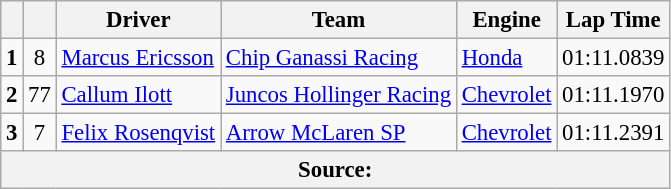<table class="wikitable" style="font-size:95%;">
<tr>
<th></th>
<th></th>
<th>Driver</th>
<th>Team</th>
<th>Engine</th>
<th>Lap Time</th>
</tr>
<tr>
<td style="text-align:center;"><strong>1</strong></td>
<td style="text-align:center;">8</td>
<td> <a href='#'>Marcus Ericsson</a></td>
<td><a href='#'>Chip Ganassi Racing</a></td>
<td><a href='#'>Honda</a></td>
<td>01:11.0839</td>
</tr>
<tr>
<td style="text-align:center;"><strong>2</strong></td>
<td style="text-align:center;">77</td>
<td> <a href='#'>Callum Ilott</a> <strong></strong></td>
<td><a href='#'>Juncos Hollinger Racing</a></td>
<td><a href='#'>Chevrolet</a></td>
<td>01:11.1970</td>
</tr>
<tr>
<td style="text-align:center;"><strong>3</strong></td>
<td style="text-align:center;">7</td>
<td> <a href='#'>Felix Rosenqvist</a></td>
<td><a href='#'>Arrow McLaren SP</a></td>
<td><a href='#'>Chevrolet</a></td>
<td>01:11.2391</td>
</tr>
<tr>
<th colspan="6">Source:</th>
</tr>
</table>
